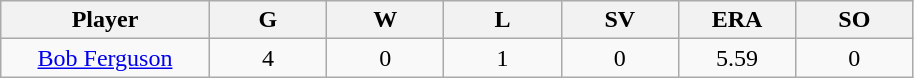<table class="wikitable sortable">
<tr>
<th bgcolor="#DDDDFF" width="16%">Player</th>
<th bgcolor="#DDDDFF" width="9%">G</th>
<th bgcolor="#DDDDFF" width="9%">W</th>
<th bgcolor="#DDDDFF" width="9%">L</th>
<th bgcolor="#DDDDFF" width="9%">SV</th>
<th bgcolor="#DDDDFF" width="9%">ERA</th>
<th bgcolor="#DDDDFF" width="9%">SO</th>
</tr>
<tr align=center>
<td><a href='#'>Bob Ferguson</a></td>
<td>4</td>
<td>0</td>
<td>1</td>
<td>0</td>
<td>5.59</td>
<td>0</td>
</tr>
</table>
